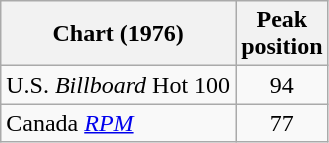<table class="wikitable">
<tr>
<th>Chart (1976)</th>
<th>Peak<br>position</th>
</tr>
<tr>
<td align="left">U.S. <em>Billboard</em> Hot 100</td>
<td align="center">94</td>
</tr>
<tr>
<td align="left">Canada <em><a href='#'>RPM</a></em></td>
<td align="center">77</td>
</tr>
</table>
